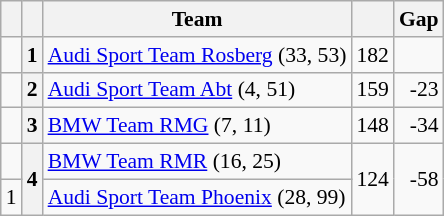<table class="wikitable" style="font-size: 90%;">
<tr>
<th></th>
<th></th>
<th>Team</th>
<th></th>
<th>Gap</th>
</tr>
<tr>
<td align="left"></td>
<th>1</th>
<td> <a href='#'>Audi Sport Team Rosberg</a> (33, 53)</td>
<td align="right">182</td>
<td align="right"></td>
</tr>
<tr>
<td align="left"></td>
<th>2</th>
<td> <a href='#'>Audi Sport Team Abt</a> (4, 51)</td>
<td align="right">159</td>
<td align="right">-23</td>
</tr>
<tr>
<td align="left"></td>
<th>3</th>
<td> <a href='#'>BMW Team RMG</a> (7, 11)</td>
<td align="right">148</td>
<td align="right">-34</td>
</tr>
<tr>
<td align="left"></td>
<th rowspan=2>4</th>
<td> <a href='#'>BMW Team RMR</a> (16, 25)</td>
<td rowspan=2 align="right">124</td>
<td rowspan=2 align="right">-58</td>
</tr>
<tr>
<td align="left"> 1</td>
<td> <a href='#'>Audi Sport Team Phoenix</a> (28, 99)</td>
</tr>
</table>
